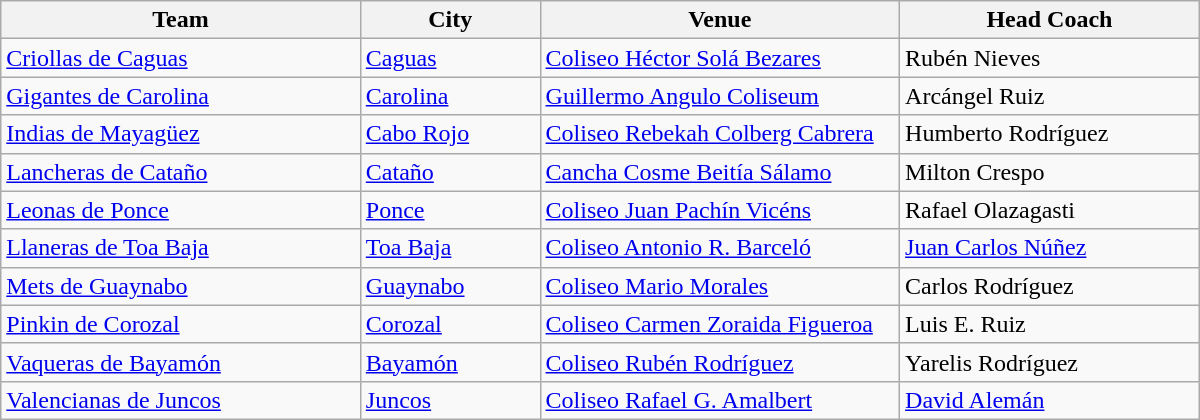<table class="wikitable" width=800 style="text-align: Left; ">
<tr>
<th width=30%>Team</th>
<th width=15%>City</th>
<th width=30%>Venue</th>
<th width=25%>Head Coach</th>
</tr>
<tr>
<td align="left"><a href='#'>Criollas de Caguas</a></td>
<td><a href='#'>Caguas</a></td>
<td><a href='#'>Coliseo Héctor Solá Bezares</a></td>
<td> Rubén Nieves</td>
</tr>
<tr>
<td align="left"><a href='#'>Gigantes de Carolina</a></td>
<td><a href='#'>Carolina</a></td>
<td><a href='#'>Guillermo Angulo Coliseum</a></td>
<td> Arcángel Ruiz</td>
</tr>
<tr>
<td align="left"><a href='#'>Indias de Mayagüez</a></td>
<td><a href='#'>Cabo Rojo</a></td>
<td><a href='#'>Coliseo Rebekah Colberg Cabrera</a></td>
<td> Humberto Rodríguez</td>
</tr>
<tr>
<td align="left"><a href='#'>Lancheras de Cataño</a></td>
<td><a href='#'>Cataño</a></td>
<td><a href='#'>Cancha Cosme Beitía Sálamo</a></td>
<td> Milton Crespo</td>
</tr>
<tr>
<td align="left"><a href='#'>Leonas de Ponce</a></td>
<td><a href='#'>Ponce</a></td>
<td><a href='#'>Coliseo Juan Pachín Vicéns</a></td>
<td> Rafael Olazagasti</td>
</tr>
<tr>
<td align="left"><a href='#'>Llaneras de Toa Baja</a></td>
<td><a href='#'>Toa Baja</a></td>
<td><a href='#'>Coliseo Antonio R. Barceló</a></td>
<td> <a href='#'>Juan Carlos Núñez</a></td>
</tr>
<tr>
<td align="left"><a href='#'>Mets de Guaynabo</a></td>
<td><a href='#'>Guaynabo</a></td>
<td><a href='#'>Coliseo Mario Morales</a></td>
<td> Carlos Rodríguez</td>
</tr>
<tr>
<td align="left"><a href='#'>Pinkin de Corozal</a></td>
<td><a href='#'>Corozal</a></td>
<td><a href='#'>Coliseo Carmen Zoraida Figueroa</a></td>
<td> Luis E. Ruiz</td>
</tr>
<tr>
<td align="left"><a href='#'>Vaqueras de Bayamón</a></td>
<td><a href='#'>Bayamón</a></td>
<td><a href='#'>Coliseo Rubén Rodríguez</a></td>
<td> Yarelis Rodríguez</td>
</tr>
<tr>
<td align="left"><a href='#'>Valencianas de Juncos</a></td>
<td><a href='#'>Juncos</a></td>
<td><a href='#'>Coliseo Rafael G. Amalbert</a></td>
<td> <a href='#'>David Alemán</a></td>
</tr>
</table>
